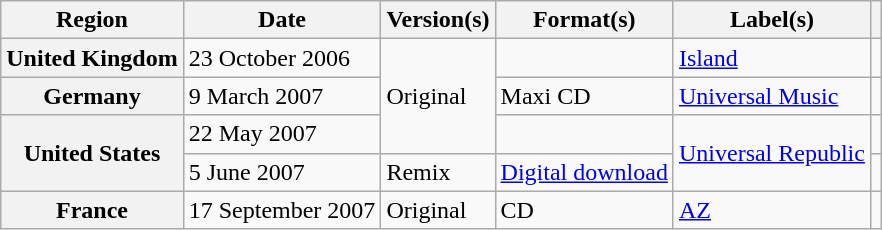<table class="wikitable plainrowheaders">
<tr>
<th scope="col">Region</th>
<th scope="col">Date</th>
<th scope="col">Version(s)</th>
<th scope="col">Format(s)</th>
<th scope="col">Label(s)</th>
<th scope="col"></th>
</tr>
<tr>
<th scope="row">United Kingdom</th>
<td>23 October 2006</td>
<td rowspan="3">Original</td>
<td></td>
<td><a href='#'>Island</a></td>
<td></td>
</tr>
<tr>
<th scope="row">Germany</th>
<td>9 March 2007</td>
<td>Maxi CD</td>
<td><a href='#'>Universal Music</a></td>
<td></td>
</tr>
<tr>
<th scope="row" rowspan="2">United States</th>
<td>22 May 2007</td>
<td></td>
<td rowspan="2"><a href='#'>Universal Republic</a></td>
<td></td>
</tr>
<tr>
<td>5 June 2007</td>
<td>Remix</td>
<td><a href='#'>Digital download</a></td>
<td></td>
</tr>
<tr>
<th scope="row">France</th>
<td>17 September 2007</td>
<td>Original</td>
<td>CD</td>
<td><a href='#'>AZ</a></td>
<td></td>
</tr>
</table>
